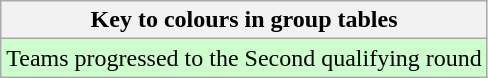<table class="wikitable">
<tr>
<th>Key to colours in group tables</th>
</tr>
<tr bgcolor=#ccffcc>
<td>Teams progressed to the Second qualifying round</td>
</tr>
</table>
